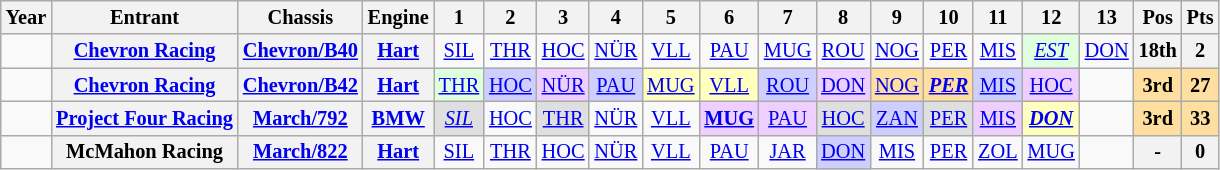<table class="wikitable" style="text-align:center; font-size:85%">
<tr>
<th>Year</th>
<th>Entrant</th>
<th>Chassis</th>
<th>Engine</th>
<th>1</th>
<th>2</th>
<th>3</th>
<th>4</th>
<th>5</th>
<th>6</th>
<th>7</th>
<th>8</th>
<th>9</th>
<th>10</th>
<th>11</th>
<th>12</th>
<th>13</th>
<th>Pos</th>
<th>Pts</th>
</tr>
<tr>
<td></td>
<th nowrap><a href='#'>Chevron Racing</a></th>
<th nowrap><a href='#'>Chevron/B40</a></th>
<th nowrap><a href='#'>Hart</a></th>
<td><a href='#'>SIL</a></td>
<td><a href='#'>THR</a></td>
<td><a href='#'>HOC</a></td>
<td><a href='#'>NÜR</a></td>
<td><a href='#'>VLL</a></td>
<td><a href='#'>PAU</a></td>
<td><a href='#'>MUG</a></td>
<td><a href='#'>ROU</a></td>
<td><a href='#'>NOG</a></td>
<td><a href='#'>PER</a></td>
<td><a href='#'>MIS</a></td>
<td style="background:#DFFFDF;"><em><a href='#'>EST</a></em><br></td>
<td><a href='#'>DON</a></td>
<th>18th</th>
<th>2</th>
</tr>
<tr>
<td></td>
<th nowrap><a href='#'>Chevron Racing</a></th>
<th nowrap><a href='#'>Chevron/B42</a></th>
<th nowrap><a href='#'>Hart</a></th>
<td style="background:#DFFFDF;"><a href='#'>THR</a><br></td>
<td style="background:#CFCFFF;"><a href='#'>HOC</a><br></td>
<td style="background:#EFCFFF;"><a href='#'>NÜR</a><br></td>
<td style="background:#CFCFFF;"><a href='#'>PAU</a><br></td>
<td style="background:#FFFFBF;"><a href='#'>MUG</a><br></td>
<td style="background:#FFFFBF;"><a href='#'>VLL</a><br></td>
<td style="background:#CFCFFF;"><a href='#'>ROU</a><br></td>
<td style="background:#EFCFFF;"><a href='#'>DON</a><br></td>
<td style="background:#ffdf9f;"><a href='#'>NOG</a><br></td>
<td style="background:#ffdf9f;"><strong><em><a href='#'>PER</a></em></strong><br></td>
<td style="background:#CFCFFF;"><a href='#'>MIS</a><br></td>
<td style="background:#EFCFFF;"><a href='#'>HOC</a><br></td>
<td></td>
<th style="background:#ffdf9f;">3rd</th>
<th style="background:#ffdf9f;">27</th>
</tr>
<tr>
<td></td>
<th nowrap><a href='#'>Project Four Racing</a></th>
<th nowrap><a href='#'>March/792</a></th>
<th nowrap><a href='#'>BMW</a></th>
<td style="background:#DFDFDF;"><em><a href='#'>SIL</a></em><br></td>
<td><a href='#'>HOC</a></td>
<td style="background:#DFDFDF;"><a href='#'>THR</a><br></td>
<td><a href='#'>NÜR</a></td>
<td><a href='#'>VLL</a></td>
<td style="background:#EFCFFF;"><strong><a href='#'>MUG</a></strong><br></td>
<td style="background:#EFCFFF;"><a href='#'>PAU</a><br></td>
<td style="background:#DFDFDF;"><a href='#'>HOC</a><br></td>
<td style="background:#CFCFFF;"><a href='#'>ZAN</a><br></td>
<td style="background:#DFDFDF;"><a href='#'>PER</a><br></td>
<td style="background:#EFCFFF;"><a href='#'>MIS</a><br></td>
<td style="background:#FFFFBF;"><strong><em><a href='#'>DON</a></em></strong><br></td>
<td></td>
<th style="background:#ffdf9f;">3rd</th>
<th style="background:#ffdf9f;">33</th>
</tr>
<tr>
<td></td>
<th nowrap>McMahon Racing</th>
<th nowrap><a href='#'>March/822</a></th>
<th nowrap><a href='#'>Hart</a></th>
<td><a href='#'>SIL</a></td>
<td><a href='#'>THR</a></td>
<td><a href='#'>HOC</a></td>
<td><a href='#'>NÜR</a></td>
<td><a href='#'>VLL</a></td>
<td><a href='#'>PAU</a></td>
<td><a href='#'>JAR</a></td>
<td style="background:#CFCFFF;"><a href='#'>DON</a><br></td>
<td><a href='#'>MIS</a></td>
<td><a href='#'>PER</a></td>
<td><a href='#'>ZOL</a></td>
<td><a href='#'>MUG</a></td>
<td></td>
<th>-</th>
<th>0</th>
</tr>
</table>
